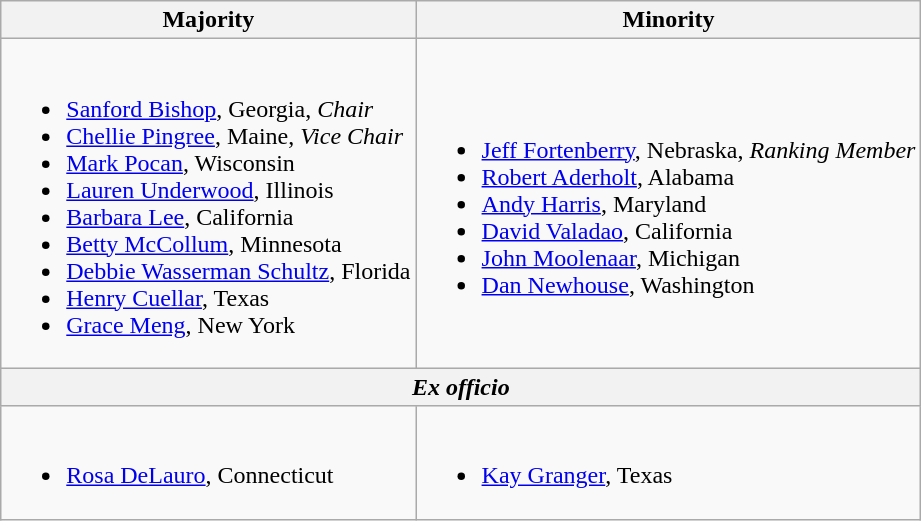<table class=wikitable>
<tr>
<th>Majority</th>
<th>Minority</th>
</tr>
<tr>
<td><br><ul><li><a href='#'>Sanford Bishop</a>, Georgia, <em>Chair</em></li><li><a href='#'>Chellie Pingree</a>, Maine, <em>Vice Chair</em></li><li><a href='#'>Mark Pocan</a>, Wisconsin</li><li><a href='#'>Lauren Underwood</a>, Illinois</li><li><a href='#'>Barbara Lee</a>, California</li><li><a href='#'>Betty McCollum</a>, Minnesota</li><li><a href='#'>Debbie Wasserman Schultz</a>, Florida</li><li><a href='#'>Henry Cuellar</a>, Texas</li><li><a href='#'>Grace Meng</a>, New York</li></ul></td>
<td><br><ul><li><a href='#'>Jeff Fortenberry</a>, Nebraska, <em>Ranking Member</em></li><li><a href='#'>Robert Aderholt</a>, Alabama</li><li><a href='#'>Andy Harris</a>, Maryland</li><li><a href='#'>David Valadao</a>, California</li><li><a href='#'>John Moolenaar</a>, Michigan</li><li><a href='#'>Dan Newhouse</a>, Washington</li></ul></td>
</tr>
<tr>
<th colspan=2><em>Ex officio</em></th>
</tr>
<tr>
<td><br><ul><li><a href='#'>Rosa DeLauro</a>, Connecticut</li></ul></td>
<td><br><ul><li><a href='#'>Kay Granger</a>, Texas</li></ul></td>
</tr>
</table>
